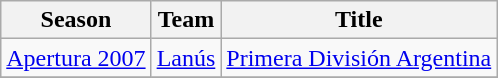<table class="wikitable">
<tr>
<th>Season</th>
<th>Team</th>
<th>Title</th>
</tr>
<tr>
<td><a href='#'>Apertura 2007</a></td>
<td><a href='#'>Lanús</a></td>
<td><a href='#'>Primera División Argentina</a></td>
</tr>
<tr>
</tr>
</table>
